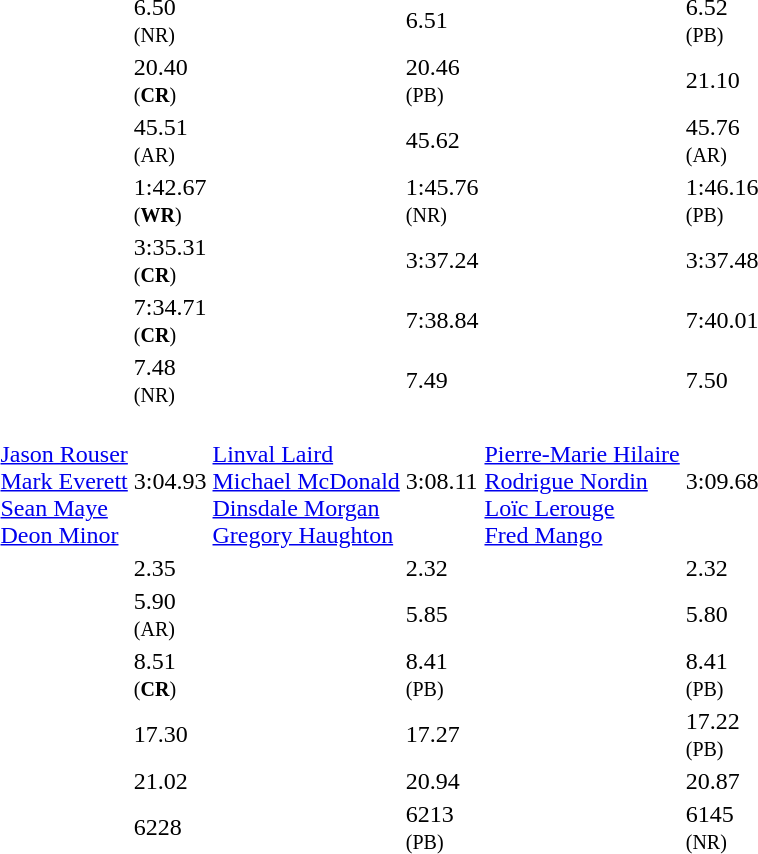<table>
<tr>
<td></td>
<td></td>
<td>6.50<br><small>(NR)</small></td>
<td></td>
<td>6.51</td>
<td></td>
<td>6.52<br><small>(PB)</small></td>
</tr>
<tr>
<td></td>
<td></td>
<td>20.40<br><small>(<strong>CR</strong>)</small></td>
<td></td>
<td>20.46<br><small>(PB)</small></td>
<td></td>
<td>21.10</td>
</tr>
<tr>
<td></td>
<td></td>
<td>45.51<br><small>(AR)</small></td>
<td></td>
<td>45.62</td>
<td></td>
<td>45.76<br><small>(AR)</small></td>
</tr>
<tr>
<td></td>
<td></td>
<td>1:42.67<br><small>(<strong>WR</strong>)</small></td>
<td></td>
<td>1:45.76<br><small>(NR)</small></td>
<td></td>
<td>1:46.16<br><small>(PB)</small></td>
</tr>
<tr>
<td></td>
<td></td>
<td>3:35.31<br><small>(<strong>CR</strong>)</small></td>
<td></td>
<td>3:37.24</td>
<td></td>
<td>3:37.48</td>
</tr>
<tr>
<td></td>
<td></td>
<td>7:34.71<br><small>(<strong>CR</strong>)</small></td>
<td></td>
<td>7:38.84</td>
<td></td>
<td>7:40.01</td>
</tr>
<tr>
<td></td>
<td></td>
<td>7.48<br><small>(NR)</small></td>
<td></td>
<td>7.49</td>
<td></td>
<td>7.50</td>
</tr>
<tr>
<td></td>
<td><br><a href='#'>Jason Rouser</a><br><a href='#'>Mark Everett</a><br><a href='#'>Sean Maye</a><br><a href='#'>Deon Minor</a></td>
<td>3:04.93</td>
<td><br><a href='#'>Linval Laird</a><br><a href='#'>Michael McDonald</a><br><a href='#'>Dinsdale Morgan</a><br><a href='#'>Gregory Haughton</a></td>
<td>3:08.11</td>
<td><br><a href='#'>Pierre-Marie Hilaire</a><br><a href='#'>Rodrigue Nordin</a><br><a href='#'>Loïc Lerouge</a><br><a href='#'>Fred Mango</a></td>
<td>3:09.68</td>
</tr>
<tr>
<td></td>
<td></td>
<td>2.35</td>
<td></td>
<td>2.32</td>
<td></td>
<td>2.32</td>
</tr>
<tr>
<td></td>
<td></td>
<td>5.90<br><small>(AR)</small></td>
<td></td>
<td>5.85</td>
<td></td>
<td>5.80</td>
</tr>
<tr>
<td></td>
<td></td>
<td>8.51<br><small>(<strong>CR</strong>)</small></td>
<td></td>
<td>8.41<br><small>(PB)</small></td>
<td></td>
<td>8.41<br><small>(PB)</small></td>
</tr>
<tr>
<td></td>
<td></td>
<td>17.30</td>
<td></td>
<td>17.27</td>
<td></td>
<td>17.22<br><small>(PB)</small></td>
</tr>
<tr>
<td></td>
<td></td>
<td>21.02</td>
<td></td>
<td>20.94</td>
<td></td>
<td>20.87</td>
</tr>
<tr>
<td></td>
<td></td>
<td>6228</td>
<td></td>
<td>6213<br><small>(PB)</small></td>
<td></td>
<td>6145<br><small>(NR)</small></td>
</tr>
<tr>
</tr>
</table>
